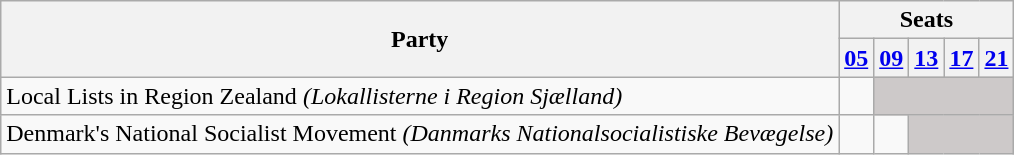<table class="wikitable">
<tr>
<th rowspan=2>Party</th>
<th colspan=11>Seats</th>
</tr>
<tr>
<th><a href='#'>05</a></th>
<th><a href='#'>09</a></th>
<th><a href='#'>13</a></th>
<th><a href='#'>17</a></th>
<th><a href='#'>21</a></th>
</tr>
<tr>
<td>Local Lists in Region Zealand <em>(Lokallisterne i Region Sjælland)</em></td>
<td></td>
<td style="background:#CDC9C9;" colspan=4></td>
</tr>
<tr>
<td>Denmark's National Socialist Movement <em>(Danmarks Nationalsocialistiske Bevægelse)</em></td>
<td></td>
<td></td>
<td style="background:#CDC9C9;" colspan=3></td>
</tr>
</table>
